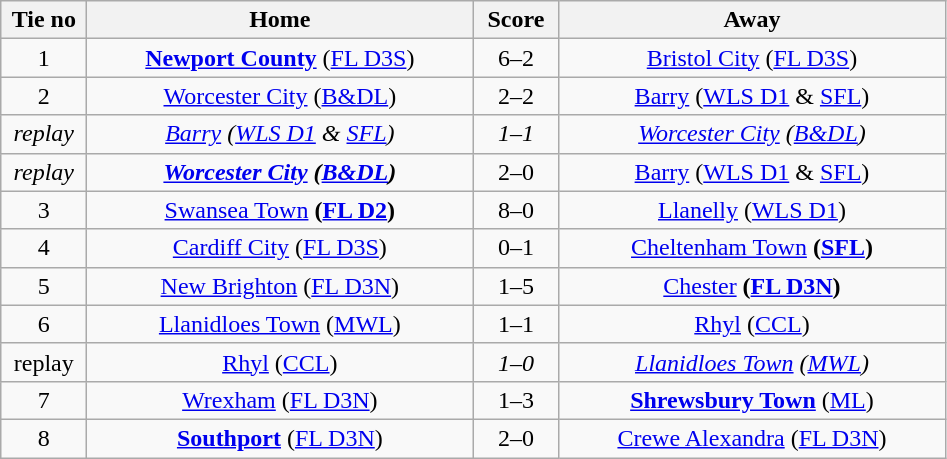<table class="wikitable" style="text-align:center">
<tr>
<th width=50>Tie no</th>
<th width=250>Home</th>
<th width=50>Score</th>
<th width=250>Away</th>
</tr>
<tr>
<td>1</td>
<td><strong><a href='#'>Newport County</a></strong> (<a href='#'>FL D3S</a>)</td>
<td>6–2</td>
<td><a href='#'>Bristol City</a> (<a href='#'>FL D3S</a>)</td>
</tr>
<tr>
<td>2</td>
<td><a href='#'>Worcester City</a> (<a href='#'>B&DL</a>)</td>
<td>2–2</td>
<td><a href='#'>Barry</a> (<a href='#'>WLS D1</a> & <a href='#'>SFL</a>)</td>
</tr>
<tr>
<td><em>replay</em></td>
<td><em><a href='#'>Barry</a> (<a href='#'>WLS D1</a> & <a href='#'>SFL</a>)</em></td>
<td><em>1–1</em></td>
<td><em><a href='#'>Worcester City</a> (<a href='#'>B&DL</a>)</em></td>
</tr>
<tr>
<td><em>replay</em></td>
<td><strong><em><a href='#'>Worcester City</a><strong> (<a href='#'>B&DL</a>)<em></td>
<td></em>2–0<em></td>
<td></em><a href='#'>Barry</a> (<a href='#'>WLS D1</a> & <a href='#'>SFL</a>)<em></td>
</tr>
<tr>
<td>3</td>
<td></strong><a href='#'>Swansea Town</a><strong> (<a href='#'>FL D2</a>)</td>
<td>8–0</td>
<td><a href='#'>Llanelly</a> (<a href='#'>WLS D1</a>)</td>
</tr>
<tr>
<td>4</td>
<td><a href='#'>Cardiff City</a> (<a href='#'>FL D3S</a>)</td>
<td>0–1</td>
<td></strong><a href='#'>Cheltenham Town</a><strong> (<a href='#'>SFL</a>)</td>
</tr>
<tr>
<td>5</td>
<td><a href='#'>New Brighton</a> (<a href='#'>FL D3N</a>)</td>
<td>1–5</td>
<td></strong><a href='#'>Chester</a><strong> (<a href='#'>FL D3N</a>)</td>
</tr>
<tr>
<td>6</td>
<td><a href='#'>Llanidloes Town</a> (<a href='#'>MWL</a>)</td>
<td>1–1</td>
<td><a href='#'>Rhyl</a> (<a href='#'>CCL</a>)</td>
</tr>
<tr>
<td></em>replay<em></td>
<td></em></strong><a href='#'>Rhyl</a></strong> (<a href='#'>CCL</a>)</em></td>
<td><em>1–0</em></td>
<td><em><a href='#'>Llanidloes Town</a> (<a href='#'>MWL</a>)</em></td>
</tr>
<tr>
<td>7</td>
<td><a href='#'>Wrexham</a> (<a href='#'>FL D3N</a>)</td>
<td>1–3</td>
<td><strong><a href='#'>Shrewsbury Town</a></strong> (<a href='#'>ML</a>)</td>
</tr>
<tr>
<td>8</td>
<td><strong><a href='#'>Southport</a></strong> (<a href='#'>FL D3N</a>)</td>
<td>2–0</td>
<td><a href='#'>Crewe Alexandra</a> (<a href='#'>FL D3N</a>)</td>
</tr>
</table>
